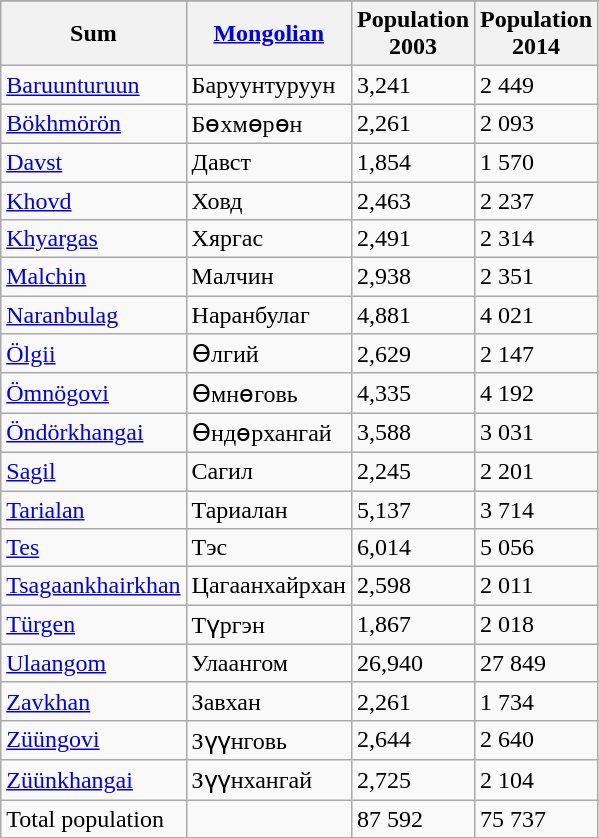<table class="wikitable">
<tr>
</tr>
<tr>
<th>Sum</th>
<th><a href='#'>Mongolian</a></th>
<th>Population<br>2003</th>
<th>Population<br>2014</th>
</tr>
<tr>
<td><a href='#'>Baruunturuun</a></td>
<td>Баруунтуруун</td>
<td>3,241</td>
<td>2 449</td>
</tr>
<tr>
<td><a href='#'>Bökhmörön</a></td>
<td>Бөхмөрөн</td>
<td>2,261</td>
<td>2 093</td>
</tr>
<tr>
<td><a href='#'>Davst</a></td>
<td>Давст</td>
<td>1,854</td>
<td>1 570</td>
</tr>
<tr>
<td><a href='#'>Khovd</a></td>
<td>Ховд</td>
<td>2,463</td>
<td>2 237</td>
</tr>
<tr>
<td><a href='#'>Khyargas</a></td>
<td>Хяргас</td>
<td>2,491</td>
<td>2 314</td>
</tr>
<tr>
<td><a href='#'>Malchin</a></td>
<td>Малчин</td>
<td>2,938</td>
<td>2 351</td>
</tr>
<tr>
<td><a href='#'>Naranbulag</a></td>
<td>Наранбулаг</td>
<td>4,881</td>
<td>4 021</td>
</tr>
<tr>
<td><a href='#'>Ölgii</a></td>
<td>Өлгий</td>
<td>2,629</td>
<td>2 147</td>
</tr>
<tr>
<td><a href='#'>Ömnögovi</a></td>
<td>Өмнөговь</td>
<td>4,335</td>
<td>4 192</td>
</tr>
<tr>
<td><a href='#'>Öndörkhangai</a></td>
<td>Өндөрхангай</td>
<td>3,588</td>
<td>3 031</td>
</tr>
<tr>
<td><a href='#'>Sagil</a></td>
<td>Сагил</td>
<td>2,245</td>
<td>2 201</td>
</tr>
<tr>
<td><a href='#'>Tarialan</a></td>
<td>Тариалан</td>
<td>5,137</td>
<td>3 714</td>
</tr>
<tr>
<td><a href='#'>Tes</a></td>
<td>Тэс</td>
<td>6,014</td>
<td>5 056</td>
</tr>
<tr>
<td><a href='#'>Tsagaankhairkhan</a></td>
<td>Цагаанхайрхан</td>
<td>2,598</td>
<td>2 011</td>
</tr>
<tr>
<td><a href='#'>Türgen</a></td>
<td>Түргэн</td>
<td>1,867</td>
<td>2 018</td>
</tr>
<tr>
<td><a href='#'>Ulaangom</a></td>
<td>Улаангом</td>
<td>26,940</td>
<td>27 849</td>
</tr>
<tr>
<td><a href='#'>Zavkhan</a></td>
<td>Завхан</td>
<td>2,261</td>
<td>1 734</td>
</tr>
<tr>
<td><a href='#'>Züüngovi</a></td>
<td>Зүүнговь</td>
<td>2,644</td>
<td>2 640</td>
</tr>
<tr>
<td><a href='#'>Züünkhangai</a></td>
<td>Зүүнхангай</td>
<td>2,725</td>
<td>2 104</td>
</tr>
<tr>
<td>Total population</td>
<td></td>
<td>87 592</td>
<td>75 737</td>
</tr>
<tr>
</tr>
</table>
